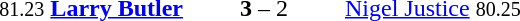<table style="text-align:center">
<tr>
<th width=223></th>
<th width=100></th>
<th width=223></th>
</tr>
<tr>
<td align=right><small>81.23</small> <strong><a href='#'>Larry Butler</a></strong> </td>
<td><strong>3</strong> – 2</td>
<td align=left> <a href='#'>Nigel Justice</a> <small>80.25</small></td>
</tr>
</table>
